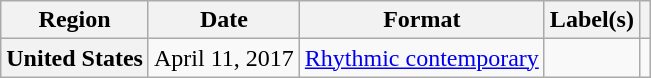<table class="wikitable sortable plainrowheaders">
<tr>
<th>Region</th>
<th>Date</th>
<th>Format</th>
<th>Label(s)</th>
<th></th>
</tr>
<tr>
<th scope="row">United States</th>
<td>April 11, 2017</td>
<td><a href='#'>Rhythmic contemporary</a></td>
<td style="text-align:center;"></td>
</tr>
</table>
